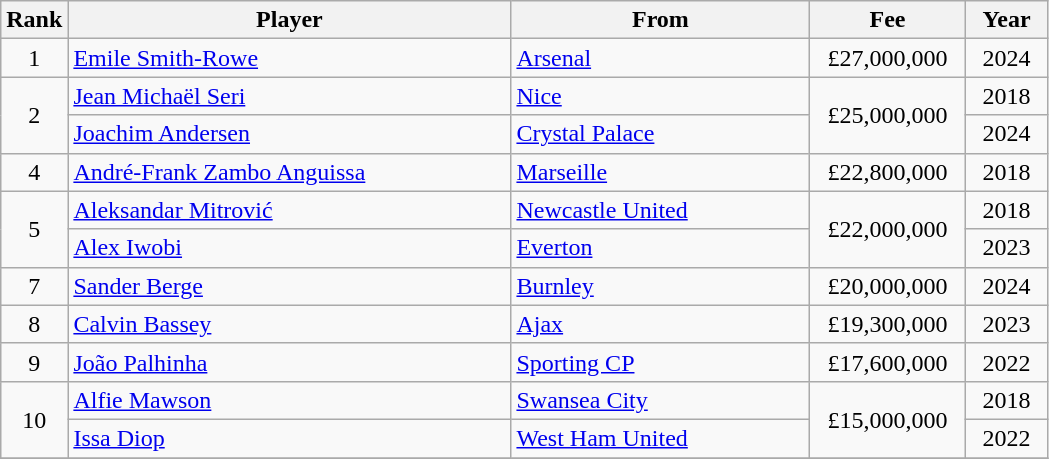<table class="wikitable sortable" style="text-align: center;">
<tr>
<th style="width: 1em;">Rank</th>
<th style="width: 18em;">Player</th>
<th style="width: 12em;">From</th>
<th style="width:6em;">Fee</th>
<th style="width: 3em;">Year</th>
</tr>
<tr>
<td>1</td>
<td align="left"> <a href='#'>Emile Smith-Rowe</a></td>
<td align="left"> <a href='#'>Arsenal</a></td>
<td>£27,000,000</td>
<td>2024</td>
</tr>
<tr>
<td rowspan="2">2</td>
<td align="left"> <a href='#'>Jean Michaël Seri</a></td>
<td align="left"> <a href='#'>Nice</a></td>
<td rowspan="2">£25,000,000</td>
<td>2018</td>
</tr>
<tr>
<td align="left"> <a href='#'>Joachim Andersen</a></td>
<td align="left"> <a href='#'>Crystal Palace</a></td>
<td>2024</td>
</tr>
<tr>
<td>4</td>
<td align="left"> <a href='#'>André-Frank Zambo Anguissa</a></td>
<td align="left"> <a href='#'>Marseille</a></td>
<td>£22,800,000</td>
<td>2018</td>
</tr>
<tr>
<td rowspan="2">5</td>
<td align="left"> <a href='#'>Aleksandar Mitrović</a></td>
<td align="left"> <a href='#'>Newcastle United</a></td>
<td rowspan="2">£22,000,000</td>
<td>2018</td>
</tr>
<tr>
<td align="left"> <a href='#'>Alex Iwobi</a></td>
<td align="left"> <a href='#'>Everton</a></td>
<td>2023</td>
</tr>
<tr>
<td>7</td>
<td align="left"> <a href='#'>Sander Berge</a></td>
<td align="left"> <a href='#'>Burnley</a></td>
<td>£20,000,000</td>
<td>2024</td>
</tr>
<tr>
<td>8</td>
<td align="left"> <a href='#'>Calvin Bassey</a></td>
<td align="left"> <a href='#'>Ajax</a></td>
<td>£19,300,000</td>
<td>2023</td>
</tr>
<tr>
<td>9</td>
<td align="left"> <a href='#'>João Palhinha</a></td>
<td align="left"> <a href='#'>Sporting CP</a></td>
<td>£17,600,000</td>
<td>2022</td>
</tr>
<tr>
<td rowspan="2">10</td>
<td align="left"> <a href='#'>Alfie Mawson</a></td>
<td align="left"> <a href='#'>Swansea City</a></td>
<td rowspan="2">£15,000,000</td>
<td>2018</td>
</tr>
<tr>
<td align="left"> <a href='#'>Issa Diop</a></td>
<td align="left"> <a href='#'>West Ham United</a></td>
<td>2022</td>
</tr>
<tr>
</tr>
</table>
